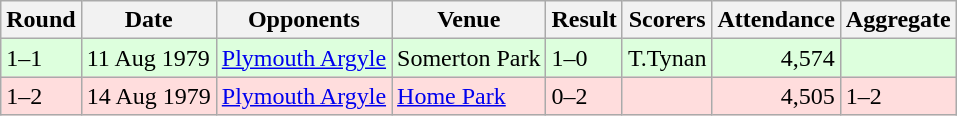<table class="wikitable">
<tr>
<th>Round</th>
<th>Date</th>
<th>Opponents</th>
<th>Venue</th>
<th>Result</th>
<th>Scorers</th>
<th>Attendance</th>
<th>Aggregate</th>
</tr>
<tr bgcolor="#ddffdd">
<td>1–1</td>
<td>11 Aug 1979</td>
<td><a href='#'>Plymouth Argyle</a></td>
<td>Somerton Park</td>
<td>1–0</td>
<td>T.Tynan</td>
<td align="right">4,574</td>
<td></td>
</tr>
<tr bgcolor="#ffdddd">
<td>1–2</td>
<td>14 Aug 1979</td>
<td><a href='#'>Plymouth Argyle</a></td>
<td><a href='#'>Home Park</a></td>
<td>0–2</td>
<td></td>
<td align="right">4,505</td>
<td>1–2</td>
</tr>
</table>
